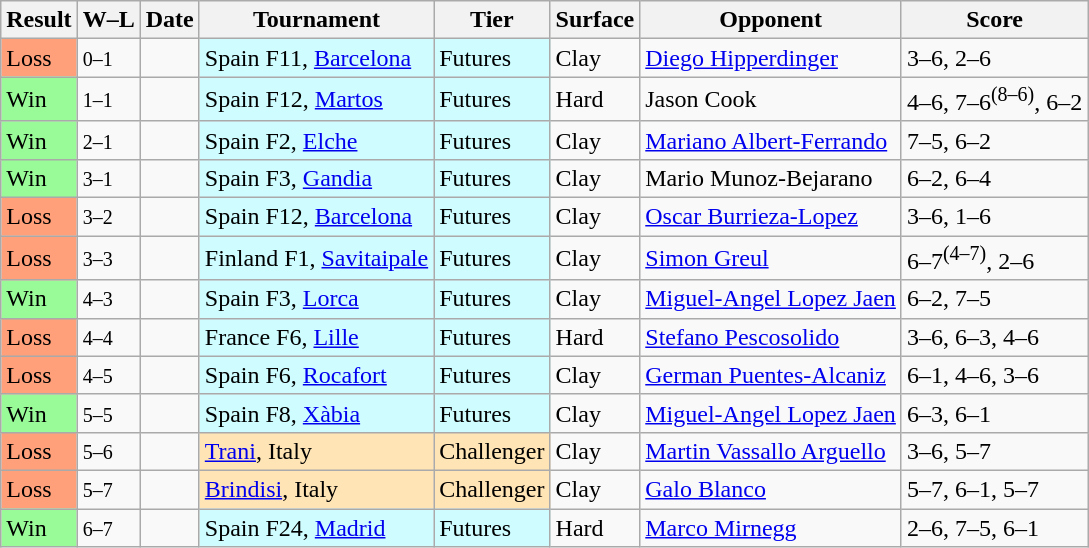<table class="sortable wikitable">
<tr>
<th>Result</th>
<th class="unsortable">W–L</th>
<th>Date</th>
<th>Tournament</th>
<th>Tier</th>
<th>Surface</th>
<th>Opponent</th>
<th class="unsortable">Score</th>
</tr>
<tr>
<td style="background:#ffa07a;">Loss</td>
<td><small>0–1</small></td>
<td></td>
<td style="background:#cffcff;">Spain F11, <a href='#'>Barcelona</a></td>
<td style="background:#cffcff;">Futures</td>
<td>Clay</td>
<td> <a href='#'>Diego Hipperdinger</a></td>
<td>3–6, 2–6</td>
</tr>
<tr>
<td style="background:#98fb98;">Win</td>
<td><small>1–1</small></td>
<td></td>
<td style="background:#cffcff;">Spain F12, <a href='#'>Martos</a></td>
<td style="background:#cffcff;">Futures</td>
<td>Hard</td>
<td> Jason Cook</td>
<td>4–6, 7–6<sup>(8–6)</sup>, 6–2</td>
</tr>
<tr>
<td style="background:#98fb98;">Win</td>
<td><small>2–1</small></td>
<td></td>
<td style="background:#cffcff;">Spain F2, <a href='#'>Elche</a></td>
<td style="background:#cffcff;">Futures</td>
<td>Clay</td>
<td> <a href='#'>Mariano Albert-Ferrando</a></td>
<td>7–5, 6–2</td>
</tr>
<tr>
<td style="background:#98fb98;">Win</td>
<td><small>3–1</small></td>
<td></td>
<td style="background:#cffcff;">Spain F3, <a href='#'>Gandia</a></td>
<td style="background:#cffcff;">Futures</td>
<td>Clay</td>
<td> Mario Munoz-Bejarano</td>
<td>6–2, 6–4</td>
</tr>
<tr>
<td style="background:#ffa07a;">Loss</td>
<td><small>3–2</small></td>
<td></td>
<td style="background:#cffcff;">Spain F12, <a href='#'>Barcelona</a></td>
<td style="background:#cffcff;">Futures</td>
<td>Clay</td>
<td> <a href='#'>Oscar Burrieza-Lopez</a></td>
<td>3–6, 1–6</td>
</tr>
<tr>
<td style="background:#ffa07a;">Loss</td>
<td><small>3–3</small></td>
<td></td>
<td style="background:#cffcff;">Finland F1, <a href='#'>Savitaipale</a></td>
<td style="background:#cffcff;">Futures</td>
<td>Clay</td>
<td> <a href='#'>Simon Greul</a></td>
<td>6–7<sup>(4–7)</sup>, 2–6</td>
</tr>
<tr>
<td style="background:#98fb98;">Win</td>
<td><small>4–3</small></td>
<td></td>
<td style="background:#cffcff;">Spain F3, <a href='#'>Lorca</a></td>
<td style="background:#cffcff;">Futures</td>
<td>Clay</td>
<td> <a href='#'>Miguel-Angel Lopez Jaen</a></td>
<td>6–2, 7–5</td>
</tr>
<tr>
<td style="background:#ffa07a;">Loss</td>
<td><small>4–4</small></td>
<td></td>
<td style="background:#cffcff;">France F6, <a href='#'>Lille</a></td>
<td style="background:#cffcff;">Futures</td>
<td>Hard</td>
<td> <a href='#'>Stefano Pescosolido</a></td>
<td>3–6, 6–3, 4–6</td>
</tr>
<tr>
<td style="background:#ffa07a;">Loss</td>
<td><small>4–5</small></td>
<td></td>
<td style="background:#cffcff;">Spain F6, <a href='#'>Rocafort</a></td>
<td style="background:#cffcff;">Futures</td>
<td>Clay</td>
<td> <a href='#'>German Puentes-Alcaniz</a></td>
<td>6–1, 4–6, 3–6</td>
</tr>
<tr>
<td style="background:#98fb98;">Win</td>
<td><small>5–5</small></td>
<td></td>
<td style="background:#cffcff;">Spain F8, <a href='#'>Xàbia</a></td>
<td style="background:#cffcff;">Futures</td>
<td>Clay</td>
<td> <a href='#'>Miguel-Angel Lopez Jaen</a></td>
<td>6–3, 6–1</td>
</tr>
<tr>
<td style="background:#ffa07a;">Loss</td>
<td><small>5–6</small></td>
<td></td>
<td style="background:moccasin;"><a href='#'>Trani</a>, Italy</td>
<td style="background:moccasin;">Challenger</td>
<td>Clay</td>
<td> <a href='#'>Martin Vassallo Arguello</a></td>
<td>3–6, 5–7</td>
</tr>
<tr>
<td style="background:#ffa07a;">Loss</td>
<td><small>5–7</small></td>
<td></td>
<td style="background:moccasin;"><a href='#'>Brindisi</a>, Italy</td>
<td style="background:moccasin;">Challenger</td>
<td>Clay</td>
<td> <a href='#'>Galo Blanco</a></td>
<td>5–7, 6–1, 5–7</td>
</tr>
<tr>
<td style="background:#98fb98;">Win</td>
<td><small>6–7</small></td>
<td></td>
<td style="background:#cffcff;">Spain F24, <a href='#'>Madrid</a></td>
<td style="background:#cffcff;">Futures</td>
<td>Hard</td>
<td> <a href='#'>Marco Mirnegg</a></td>
<td>2–6, 7–5, 6–1</td>
</tr>
</table>
